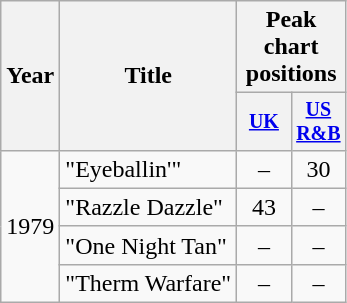<table class="wikitable" style="text-align:center">
<tr>
<th scope="col" rowspan="2">Year</th>
<th scope="col" rowspan="2">Title</th>
<th scope="col" colspan="2">Peak chart<br>positions</th>
</tr>
<tr style=font-size:smaller>
<th width="30"><a href='#'>UK</a><br></th>
<th width="30"><a href='#'>US<br>R&B</a><br></th>
</tr>
<tr>
<td rowspan=4>1979</td>
<td align=left>"Eyeballin'"</td>
<td>–</td>
<td>30</td>
</tr>
<tr>
<td align=left>"Razzle Dazzle"</td>
<td>43</td>
<td>–</td>
</tr>
<tr>
<td align=left>"One Night Tan"</td>
<td>–</td>
<td>–</td>
</tr>
<tr>
<td align=left>"Therm Warfare"</td>
<td>–</td>
<td>–</td>
</tr>
</table>
